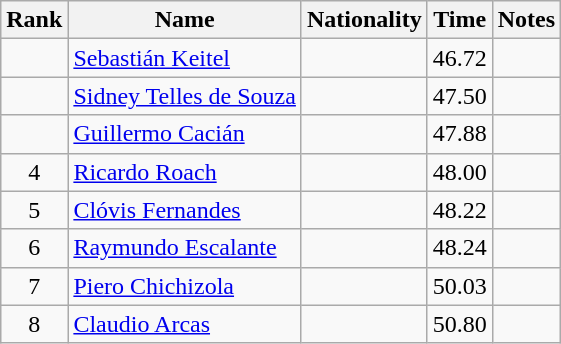<table class="wikitable sortable" style="text-align:center">
<tr>
<th>Rank</th>
<th>Name</th>
<th>Nationality</th>
<th>Time</th>
<th>Notes</th>
</tr>
<tr>
<td align=center></td>
<td align=left><a href='#'>Sebastián Keitel</a></td>
<td align=left></td>
<td>46.72</td>
<td></td>
</tr>
<tr>
<td align=center></td>
<td align=left><a href='#'>Sidney Telles de Souza</a></td>
<td align=left></td>
<td>47.50</td>
<td></td>
</tr>
<tr>
<td align=center></td>
<td align=left><a href='#'>Guillermo Cacián</a></td>
<td align=left></td>
<td>47.88</td>
<td></td>
</tr>
<tr>
<td align=center>4</td>
<td align=left><a href='#'>Ricardo Roach</a></td>
<td align=left></td>
<td>48.00</td>
<td></td>
</tr>
<tr>
<td align=center>5</td>
<td align=left><a href='#'>Clóvis Fernandes</a></td>
<td align=left></td>
<td>48.22</td>
<td></td>
</tr>
<tr>
<td align=center>6</td>
<td align=left><a href='#'>Raymundo Escalante</a></td>
<td align=left></td>
<td>48.24</td>
<td></td>
</tr>
<tr>
<td align=center>7</td>
<td align=left><a href='#'>Piero Chichizola</a></td>
<td align=left></td>
<td>50.03</td>
<td></td>
</tr>
<tr>
<td align=center>8</td>
<td align=left><a href='#'>Claudio Arcas</a></td>
<td align=left></td>
<td>50.80</td>
<td></td>
</tr>
</table>
